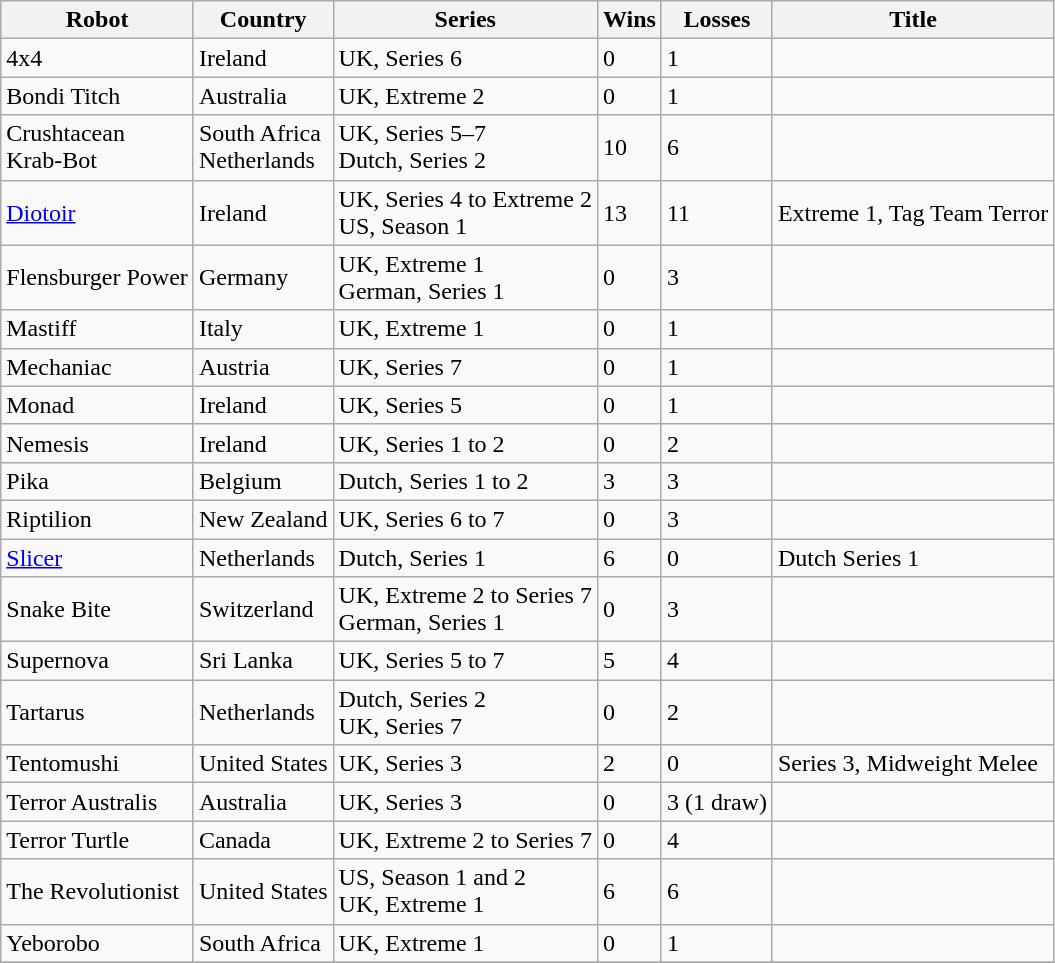<table class="wikitable">
<tr>
<th>Robot</th>
<th>Country</th>
<th>Series</th>
<th>Wins</th>
<th>Losses</th>
<th>Title</th>
</tr>
<tr>
<td>4x4</td>
<td>Ireland</td>
<td>UK, Series 6</td>
<td>0</td>
<td>1</td>
<td></td>
</tr>
<tr>
<td>Bondi Titch</td>
<td>Australia</td>
<td>UK, Extreme 2</td>
<td>0</td>
<td>1</td>
<td></td>
</tr>
<tr>
<td>Crushtacean<br>Krab-Bot</td>
<td>South Africa<br>Netherlands</td>
<td>UK, Series 5–7<br>Dutch, Series 2</td>
<td>10</td>
<td>6</td>
<td></td>
</tr>
<tr>
<td><a href='#'>Diotoir</a></td>
<td>Ireland</td>
<td>UK, Series 4 to Extreme 2<br>US, Season 1</td>
<td>13</td>
<td>11</td>
<td>Extreme 1, Tag Team Terror</td>
</tr>
<tr>
<td>Flensburger Power</td>
<td>Germany</td>
<td>UK, Extreme 1<br>German, Series 1</td>
<td>0</td>
<td>3</td>
<td></td>
</tr>
<tr>
<td>Mastiff</td>
<td>Italy</td>
<td>UK, Extreme 1</td>
<td>0</td>
<td>1</td>
<td></td>
</tr>
<tr>
<td>Mechaniac</td>
<td>Austria</td>
<td>UK, Series 7</td>
<td>0</td>
<td>1</td>
<td></td>
</tr>
<tr>
<td>Monad</td>
<td>Ireland</td>
<td>UK, Series 5</td>
<td>0</td>
<td>1</td>
<td></td>
</tr>
<tr>
<td>Nemesis</td>
<td>Ireland</td>
<td>UK, Series 1 to 2</td>
<td>0</td>
<td>2</td>
<td></td>
</tr>
<tr>
<td>Pika</td>
<td>Belgium</td>
<td>Dutch, Series 1 to 2</td>
<td>3</td>
<td>3</td>
<td></td>
</tr>
<tr>
<td>Riptilion</td>
<td>New Zealand</td>
<td>UK, Series 6 to 7</td>
<td>0</td>
<td>3</td>
<td></td>
</tr>
<tr>
<td><a href='#'>Slicer</a></td>
<td>Netherlands</td>
<td>Dutch, Series 1</td>
<td>6</td>
<td>0</td>
<td>Dutch Series 1</td>
</tr>
<tr>
<td>Snake Bite</td>
<td>Switzerland</td>
<td>UK, Extreme 2 to Series 7<br>German, Series 1</td>
<td>0</td>
<td>3</td>
<td></td>
</tr>
<tr>
<td>Supernova</td>
<td>Sri Lanka</td>
<td>UK, Series 5 to 7</td>
<td>5</td>
<td>4</td>
<td></td>
</tr>
<tr>
<td>Tartarus</td>
<td>Netherlands</td>
<td>Dutch, Series 2<br>UK, Series 7</td>
<td>0</td>
<td>2</td>
<td></td>
</tr>
<tr>
<td>Tentomushi</td>
<td>United States</td>
<td>UK, Series 3</td>
<td>2</td>
<td>0</td>
<td>Series 3, Midweight Melee</td>
</tr>
<tr>
<td>Terror Australis</td>
<td>Australia</td>
<td>UK, Series 3</td>
<td>0</td>
<td>3 (1 draw)</td>
<td></td>
</tr>
<tr>
<td>Terror Turtle</td>
<td>Canada</td>
<td>UK, Extreme 2 to Series 7</td>
<td>0</td>
<td>4</td>
<td></td>
</tr>
<tr>
<td>The Revolutionist</td>
<td>United States</td>
<td>US, Season 1 and 2<br>UK, Extreme 1</td>
<td>6</td>
<td>6</td>
<td></td>
</tr>
<tr>
<td>Yeborobo</td>
<td>South Africa</td>
<td>UK, Extreme 1</td>
<td>0</td>
<td>1</td>
<td></td>
</tr>
<tr>
</tr>
</table>
